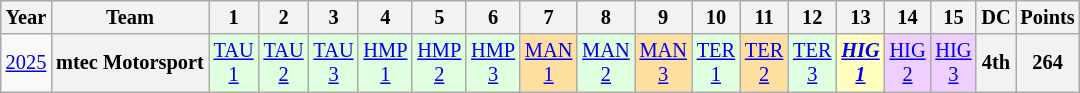<table class="wikitable" style="text-align:center; font-size:85%">
<tr>
<th>Year</th>
<th>Team</th>
<th>1</th>
<th>2</th>
<th>3</th>
<th>4</th>
<th>5</th>
<th>6</th>
<th>7</th>
<th>8</th>
<th>9</th>
<th>10</th>
<th>11</th>
<th>12</th>
<th>13</th>
<th>14</th>
<th>15</th>
<th>DC</th>
<th>Points</th>
</tr>
<tr>
<td><a href='#'>2025</a></td>
<th nowrap>mtec Motorsport</th>
<td style=background:#DFFFDF><a href='#'>TAU<br>1</a><br></td>
<td style=background:#DFFFDF><a href='#'>TAU<br>2</a><br></td>
<td style=background:#DFFFDF><a href='#'>TAU<br>3</a><br></td>
<td style=background:#DFFFDF><a href='#'>HMP<br>1</a><br></td>
<td style=background:#DFFFDF><a href='#'>HMP<br>2</a><br></td>
<td style=background:#DFFFDF><a href='#'>HMP<br>3</a><br></td>
<td style=background:#FFDF9F><a href='#'>MAN<br>1</a><br></td>
<td style="background:#DFFFDF;"><a href='#'>MAN<br>2</a><br></td>
<td style="background:#FFDF9F;"><a href='#'>MAN<br>3</a><br></td>
<td style="background:#DFFFDF;"><a href='#'>TER<br>1</a><br></td>
<td style="background:#FFDF9F;"><a href='#'>TER<br>2</a><br></td>
<td style="background:#DFFFDF;"><a href='#'>TER<br>3</a><br></td>
<td style="background:#ffffbf;"><strong><em><a href='#'>HIG<br>1</a></em></strong><br></td>
<td style="background:#efcfff;"><a href='#'>HIG<br>2</a><br></td>
<td style="background:#efcfff;"><a href='#'>HIG<br>3</a><br></td>
<th>4th</th>
<th>264</th>
</tr>
</table>
